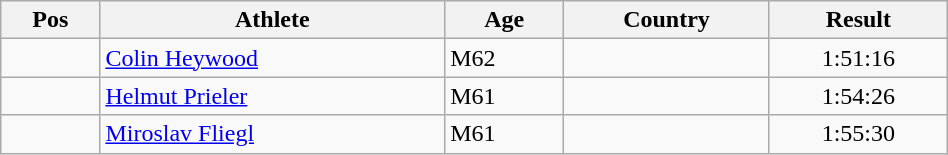<table class="wikitable"  style="text-align:center; width:50%;">
<tr>
<th>Pos</th>
<th>Athlete</th>
<th>Age</th>
<th>Country</th>
<th>Result</th>
</tr>
<tr>
<td align=center></td>
<td align=left><a href='#'>Colin Heywood</a></td>
<td align=left>M62</td>
<td align=left></td>
<td>1:51:16</td>
</tr>
<tr>
<td align=center></td>
<td align=left><a href='#'>Helmut Prieler</a></td>
<td align=left>M61</td>
<td align=left></td>
<td>1:54:26</td>
</tr>
<tr>
<td align=center></td>
<td align=left><a href='#'>Miroslav Fliegl</a></td>
<td align=left>M61</td>
<td align=left></td>
<td>1:55:30</td>
</tr>
</table>
